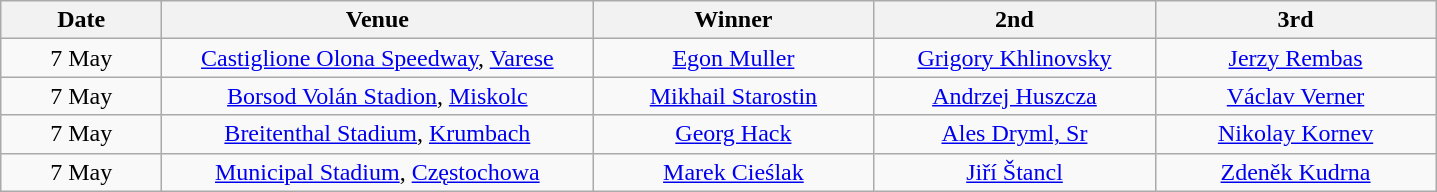<table class="wikitable" style="text-align:center">
<tr>
<th width=100>Date</th>
<th width=280>Venue</th>
<th width=180>Winner</th>
<th width=180>2nd</th>
<th width=180>3rd</th>
</tr>
<tr>
<td align=center>7 May</td>
<td> <a href='#'>Castiglione Olona Speedway</a>, <a href='#'>Varese</a></td>
<td> <a href='#'>Egon Muller</a></td>
<td> <a href='#'>Grigory Khlinovsky</a></td>
<td> <a href='#'>Jerzy Rembas</a></td>
</tr>
<tr>
<td align=center>7 May</td>
<td> <a href='#'>Borsod Volán Stadion</a>, <a href='#'>Miskolc</a></td>
<td> <a href='#'>Mikhail Starostin</a></td>
<td> <a href='#'>Andrzej Huszcza</a></td>
<td> <a href='#'>Václav Verner</a></td>
</tr>
<tr>
<td align=center>7 May</td>
<td> <a href='#'>Breitenthal Stadium</a>, <a href='#'>Krumbach</a></td>
<td> <a href='#'>Georg Hack</a></td>
<td> <a href='#'>Ales Dryml, Sr</a></td>
<td> <a href='#'>Nikolay Kornev</a></td>
</tr>
<tr>
<td align=center>7 May</td>
<td> <a href='#'>Municipal Stadium</a>, <a href='#'>Częstochowa</a></td>
<td> <a href='#'>Marek Cieślak</a></td>
<td> <a href='#'>Jiří Štancl</a></td>
<td> <a href='#'>Zdeněk Kudrna</a></td>
</tr>
</table>
